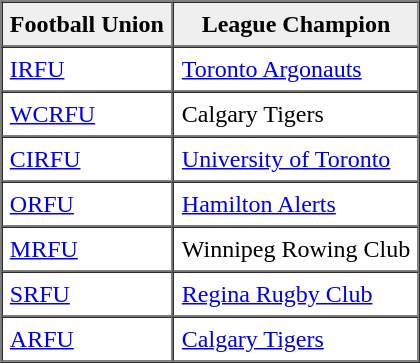<table border="1" cellpadding="5" cellspacing="0" align="center">
<tr>
<th scope="col" style="background:#efefef;">Football Union</th>
<th scope="col" style="background:#efefef;">League Champion</th>
</tr>
<tr>
<td><a href='#'>IRFU</a></td>
<td><a href='#'>Toronto Argonauts</a></td>
</tr>
<tr>
<td><a href='#'>WCRFU</a></td>
<td>Calgary Tigers</td>
</tr>
<tr>
<td><a href='#'>CIRFU</a></td>
<td><a href='#'>University of Toronto</a></td>
</tr>
<tr>
<td><a href='#'>ORFU</a></td>
<td><a href='#'>Hamilton Alerts</a></td>
</tr>
<tr>
<td><a href='#'>MRFU</a></td>
<td>Winnipeg Rowing Club</td>
</tr>
<tr>
<td><a href='#'>SRFU</a></td>
<td><a href='#'>Regina Rugby Club</a></td>
</tr>
<tr>
<td><a href='#'>ARFU</a></td>
<td><a href='#'>Calgary Tigers</a></td>
</tr>
<tr>
</tr>
</table>
